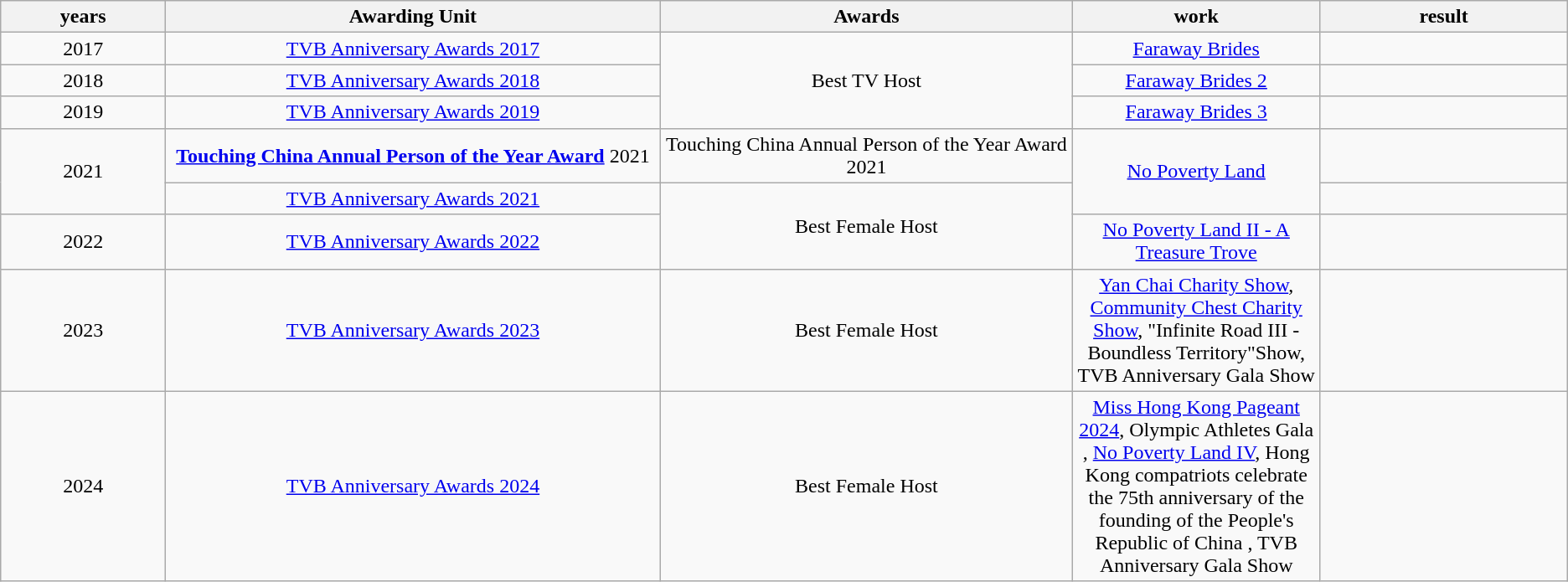<table class="wikitable" style="text-align: center;">
<tr>
<th width="10%"><strong>years</strong></th>
<th width="30%"><strong>Awarding Unit</strong></th>
<th width="25%"><strong>Awards</strong></th>
<th width="15%"><strong>work</strong></th>
<th width="15%"><strong>result</strong></th>
</tr>
<tr>
<td>2017</td>
<td><a href='#'>TVB Anniversary Awards 2017</a></td>
<td rowspan="3">Best TV Host</td>
<td><a href='#'>Faraway Brides</a></td>
<td></td>
</tr>
<tr>
<td>2018</td>
<td><a href='#'>TVB Anniversary Awards 2018</a></td>
<td><a href='#'>Faraway Brides 2</a></td>
<td></td>
</tr>
<tr>
<td>2019</td>
<td><a href='#'>TVB Anniversary Awards 2019</a></td>
<td><a href='#'>Faraway Brides 3</a></td>
<td></td>
</tr>
<tr>
<td rowspan="2">2021</td>
<td><strong><a href='#'>Touching China Annual Person of the Year Award</a></strong> 2021</td>
<td>Touching China Annual Person of the Year Award 2021</td>
<td rowspan="2"><a href='#'>No Poverty Land</a></td>
<td></td>
</tr>
<tr>
<td><a href='#'>TVB Anniversary Awards 2021</a></td>
<td rowspan="2">Best Female Host</td>
<td></td>
</tr>
<tr>
<td>2022</td>
<td><a href='#'>TVB Anniversary Awards 2022</a></td>
<td><a href='#'>No Poverty Land II - A Treasure Trove</a></td>
<td></td>
</tr>
<tr>
<td>2023</td>
<td><a href='#'>TVB Anniversary Awards 2023</a></td>
<td>Best Female Host</td>
<td><a href='#'>Yan Chai Charity Show</a>,<br><a href='#'>Community Chest Charity Show</a>, "Infinite Road III - Boundless Territory"Show, TVB Anniversary Gala Show</td>
<td></td>
</tr>
<tr>
<td>2024</td>
<td><a href='#'>TVB Anniversary Awards 2024</a></td>
<td>Best Female Host</td>
<td><a href='#'>Miss Hong Kong Pageant 2024</a>, Olympic Athletes Gala , <a href='#'>No Poverty Land IV</a>, Hong Kong compatriots celebrate the 75th anniversary of the founding of the People's Republic of China , TVB Anniversary Gala Show</td>
<td></td>
</tr>
</table>
